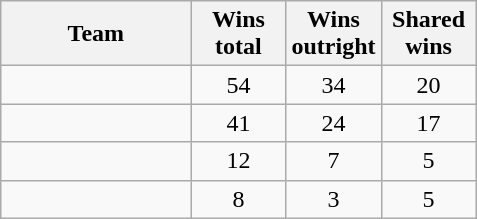<table class="wikitable" style="text-align:center;">
<tr>
<th width=40%>Team</th>
<th width=20%>Wins<br>total</th>
<th width=20%>Wins<br>outright</th>
<th width=20%>Shared<br>wins</th>
</tr>
<tr>
<td align=left></td>
<td>54</td>
<td>34</td>
<td>20</td>
</tr>
<tr>
<td align=left></td>
<td>41</td>
<td>24</td>
<td>17</td>
</tr>
<tr>
<td align=left></td>
<td>12</td>
<td>7</td>
<td>5</td>
</tr>
<tr>
<td align=left></td>
<td>8</td>
<td>3</td>
<td>5</td>
</tr>
</table>
